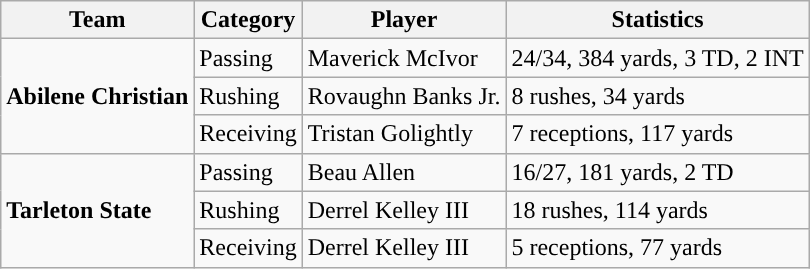<table class="wikitable" style="float: left;">
<tr>
<th>Team</th>
<th>Category</th>
<th>Player</th>
<th>Statistics</th>
</tr>
<tr>
<td rowspan=3><strong>Abilene Christian</strong></td>
<td>Passing</td>
<td>Maverick McIvor</td>
<td>24/34, 384 yards, 3 TD, 2 INT</td>
</tr>
<tr>
<td>Rushing</td>
<td>Rovaughn Banks Jr.</td>
<td>8 rushes, 34 yards</td>
</tr>
<tr>
<td>Receiving</td>
<td>Tristan Golightly</td>
<td>7 receptions, 117 yards</td>
</tr>
<tr>
<td rowspan=3><strong>Tarleton State</strong></td>
<td>Passing</td>
<td>Beau Allen</td>
<td>16/27, 181 yards, 2 TD</td>
</tr>
<tr>
<td>Rushing</td>
<td>Derrel Kelley III</td>
<td>18 rushes, 114 yards</td>
</tr>
<tr>
<td>Receiving</td>
<td>Derrel Kelley III</td>
<td>5 receptions, 77 yards</td>
</tr>
</table>
